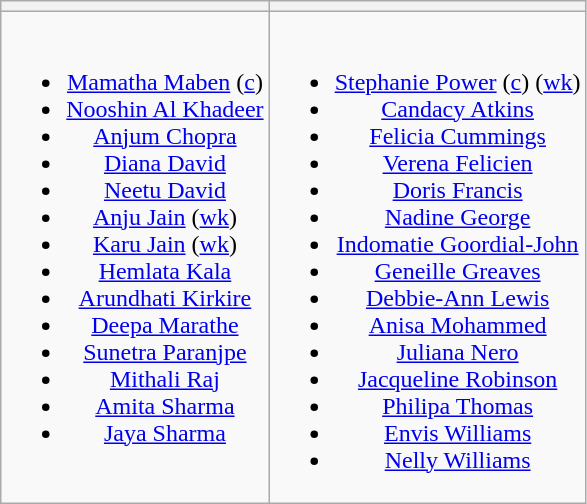<table class="wikitable" style="text-align:center">
<tr>
<th></th>
<th></th>
</tr>
<tr style="vertical-align:top">
<td><br><ul><li><a href='#'>Mamatha Maben</a> (<a href='#'>c</a>)</li><li><a href='#'>Nooshin Al Khadeer</a></li><li><a href='#'>Anjum Chopra</a></li><li><a href='#'>Diana David</a></li><li><a href='#'>Neetu David</a></li><li><a href='#'>Anju Jain</a> (<a href='#'>wk</a>)</li><li><a href='#'>Karu Jain</a> (<a href='#'>wk</a>)</li><li><a href='#'>Hemlata Kala</a></li><li><a href='#'>Arundhati Kirkire</a></li><li><a href='#'>Deepa Marathe</a></li><li><a href='#'>Sunetra Paranjpe</a></li><li><a href='#'>Mithali Raj</a></li><li><a href='#'>Amita Sharma</a></li><li><a href='#'>Jaya Sharma</a></li></ul></td>
<td><br><ul><li><a href='#'>Stephanie Power</a> (<a href='#'>c</a>) (<a href='#'>wk</a>)</li><li><a href='#'>Candacy Atkins</a></li><li><a href='#'>Felicia Cummings</a></li><li><a href='#'>Verena Felicien</a></li><li><a href='#'>Doris Francis</a></li><li><a href='#'>Nadine George</a></li><li><a href='#'>Indomatie Goordial-John</a></li><li><a href='#'>Geneille Greaves</a></li><li><a href='#'>Debbie-Ann Lewis</a></li><li><a href='#'>Anisa Mohammed</a></li><li><a href='#'>Juliana Nero</a></li><li><a href='#'>Jacqueline Robinson</a></li><li><a href='#'>Philipa Thomas</a></li><li><a href='#'>Envis Williams</a></li><li><a href='#'>Nelly Williams</a></li></ul></td>
</tr>
</table>
